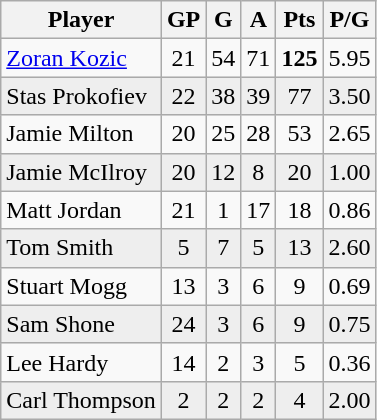<table class="wikitable" style="text-align:center">
<tr>
<th align="left">Player</th>
<th>GP</th>
<th>G</th>
<th>A</th>
<th>Pts</th>
<th>P/G</th>
</tr>
<tr>
<td align="left"><a href='#'>Zoran Kozic</a></td>
<td>21</td>
<td>54</td>
<td>71</td>
<td><strong>125</strong></td>
<td>5.95</td>
</tr>
<tr bgcolor="#eeeeee">
<td align="left">Stas Prokofiev</td>
<td>22</td>
<td>38</td>
<td>39</td>
<td>77</td>
<td>3.50</td>
</tr>
<tr>
<td align="left">Jamie Milton</td>
<td>20</td>
<td>25</td>
<td>28</td>
<td>53</td>
<td>2.65</td>
</tr>
<tr bgcolor="#eeeeee">
<td align="left">Jamie McIlroy</td>
<td>20</td>
<td>12</td>
<td>8</td>
<td>20</td>
<td>1.00</td>
</tr>
<tr>
<td align="left">Matt Jordan</td>
<td>21</td>
<td>1</td>
<td>17</td>
<td>18</td>
<td>0.86</td>
</tr>
<tr bgcolor="#eeeeee">
<td align="left">Tom Smith</td>
<td>5</td>
<td>7</td>
<td>5</td>
<td>13</td>
<td>2.60</td>
</tr>
<tr>
<td align="left">Stuart Mogg</td>
<td>13</td>
<td>3</td>
<td>6</td>
<td>9</td>
<td>0.69</td>
</tr>
<tr bgcolor="#eeeeee">
<td align="left">Sam Shone</td>
<td>24</td>
<td>3</td>
<td>6</td>
<td>9</td>
<td>0.75</td>
</tr>
<tr>
<td align="left">Lee Hardy</td>
<td>14</td>
<td>2</td>
<td>3</td>
<td>5</td>
<td>0.36</td>
</tr>
<tr bgcolor="#eeeeee">
<td align="left">Carl Thompson</td>
<td>2</td>
<td>2</td>
<td>2</td>
<td>4</td>
<td>2.00</td>
</tr>
</table>
